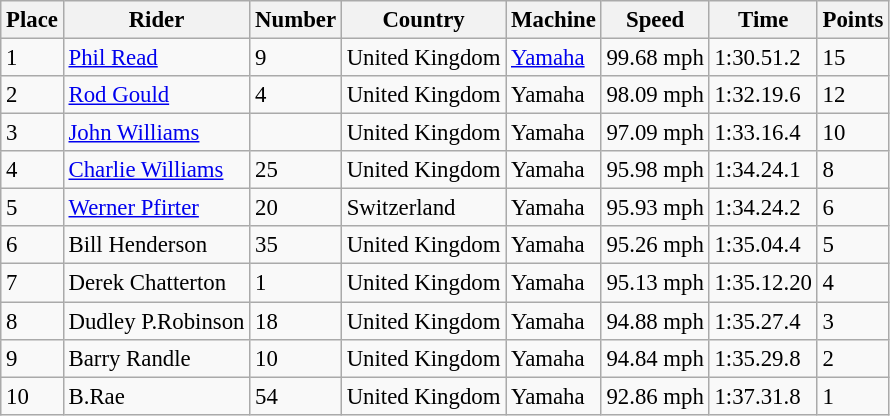<table class="wikitable" style="font-size: 95%;">
<tr>
<th>Place</th>
<th>Rider</th>
<th>Number</th>
<th>Country</th>
<th>Machine</th>
<th>Speed</th>
<th>Time</th>
<th>Points</th>
</tr>
<tr>
<td>1</td>
<td> <a href='#'>Phil Read</a></td>
<td>9</td>
<td>United Kingdom</td>
<td><a href='#'>Yamaha</a></td>
<td>99.68 mph</td>
<td>1:30.51.2</td>
<td>15</td>
</tr>
<tr>
<td>2</td>
<td> <a href='#'>Rod Gould</a></td>
<td>4</td>
<td>United Kingdom</td>
<td>Yamaha</td>
<td>98.09 mph</td>
<td>1:32.19.6</td>
<td>12</td>
</tr>
<tr>
<td>3</td>
<td> <a href='#'>John Williams</a></td>
<td></td>
<td>United Kingdom</td>
<td>Yamaha</td>
<td>97.09 mph</td>
<td>1:33.16.4</td>
<td>10</td>
</tr>
<tr>
<td>4</td>
<td> <a href='#'>Charlie Williams</a></td>
<td>25</td>
<td>United Kingdom</td>
<td>Yamaha</td>
<td>95.98 mph</td>
<td>1:34.24.1</td>
<td>8</td>
</tr>
<tr>
<td>5</td>
<td> <a href='#'>Werner Pfirter</a></td>
<td>20</td>
<td>Switzerland</td>
<td>Yamaha</td>
<td>95.93 mph</td>
<td>1:34.24.2</td>
<td>6</td>
</tr>
<tr>
<td>6</td>
<td> Bill Henderson</td>
<td>35</td>
<td>United Kingdom</td>
<td>Yamaha</td>
<td>95.26 mph</td>
<td>1:35.04.4</td>
<td>5</td>
</tr>
<tr>
<td>7</td>
<td> Derek Chatterton</td>
<td>1</td>
<td>United Kingdom</td>
<td>Yamaha</td>
<td>95.13 mph</td>
<td>1:35.12.20</td>
<td>4</td>
</tr>
<tr>
<td>8</td>
<td> Dudley P.Robinson</td>
<td>18</td>
<td>United Kingdom</td>
<td>Yamaha</td>
<td>94.88 mph</td>
<td>1:35.27.4</td>
<td>3</td>
</tr>
<tr>
<td>9</td>
<td> Barry Randle</td>
<td>10</td>
<td>United Kingdom</td>
<td>Yamaha</td>
<td>94.84 mph</td>
<td>1:35.29.8</td>
<td>2</td>
</tr>
<tr>
<td>10</td>
<td> B.Rae</td>
<td>54</td>
<td>United Kingdom</td>
<td>Yamaha</td>
<td>92.86 mph</td>
<td>1:37.31.8</td>
<td>1</td>
</tr>
</table>
